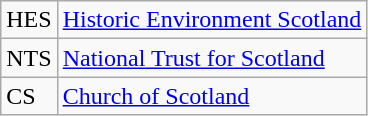<table class="wikitable">
<tr>
<td>HES</td>
<td><a href='#'>Historic Environment Scotland</a></td>
</tr>
<tr>
<td>NTS</td>
<td><a href='#'>National Trust for Scotland</a></td>
</tr>
<tr>
<td>CS</td>
<td><a href='#'>Church of Scotland</a></td>
</tr>
</table>
